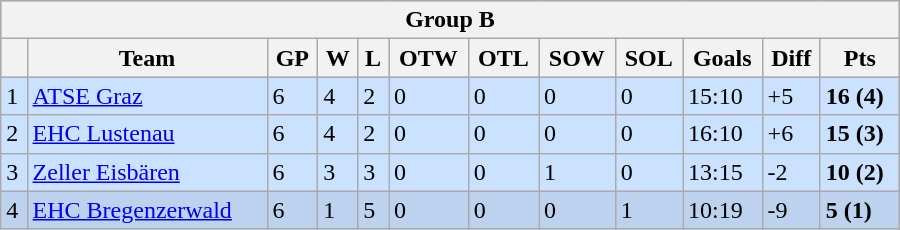<table class="wikitable" width="600px">
<tr style="background-color:#c0c0c0;">
<th colspan="12">Group B</th>
</tr>
<tr bgcolor="#c0c0c0">
<th></th>
<th>Team</th>
<th>GP</th>
<th>W</th>
<th>L</th>
<th>OTW</th>
<th>OTL</th>
<th>SOW</th>
<th>SOL</th>
<th>Goals</th>
<th>Diff</th>
<th>Pts</th>
</tr>
<tr bgcolor="#CAE1FF">
<td>1</td>
<td><a href='#'>ATSE Graz</a></td>
<td>6</td>
<td>4</td>
<td>2</td>
<td>0</td>
<td>0</td>
<td>0</td>
<td>0</td>
<td>15:10</td>
<td>+5</td>
<td><strong>16 (4)</strong></td>
</tr>
<tr bgcolor="#CAE1FF">
<td>2</td>
<td><a href='#'>EHC Lustenau</a></td>
<td>6</td>
<td>4</td>
<td>2</td>
<td>0</td>
<td>0</td>
<td>0</td>
<td>0</td>
<td>16:10</td>
<td>+6</td>
<td><strong>15 (3)</strong></td>
</tr>
<tr bgcolor="#CAE1FF">
<td>3</td>
<td><a href='#'>Zeller Eisbären</a></td>
<td>6</td>
<td>3</td>
<td>3</td>
<td>0</td>
<td>0</td>
<td>1</td>
<td>0</td>
<td>13:15</td>
<td>-2</td>
<td><strong>10 (2)</strong></td>
</tr>
<tr bgcolor="#BCD2EE">
<td>4</td>
<td><a href='#'>EHC Bregenzerwald</a></td>
<td>6</td>
<td>1</td>
<td>5</td>
<td>0</td>
<td>0</td>
<td>0</td>
<td>1</td>
<td>10:19</td>
<td>-9</td>
<td><strong>5 (1)</strong></td>
</tr>
</table>
